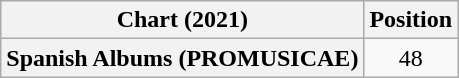<table class="wikitable sortable plainrowheaders" style="text-align:center">
<tr>
<th scope="col">Chart (2021)</th>
<th scope="col">Position</th>
</tr>
<tr>
<th scope="row">Spanish Albums (PROMUSICAE)</th>
<td>48</td>
</tr>
</table>
